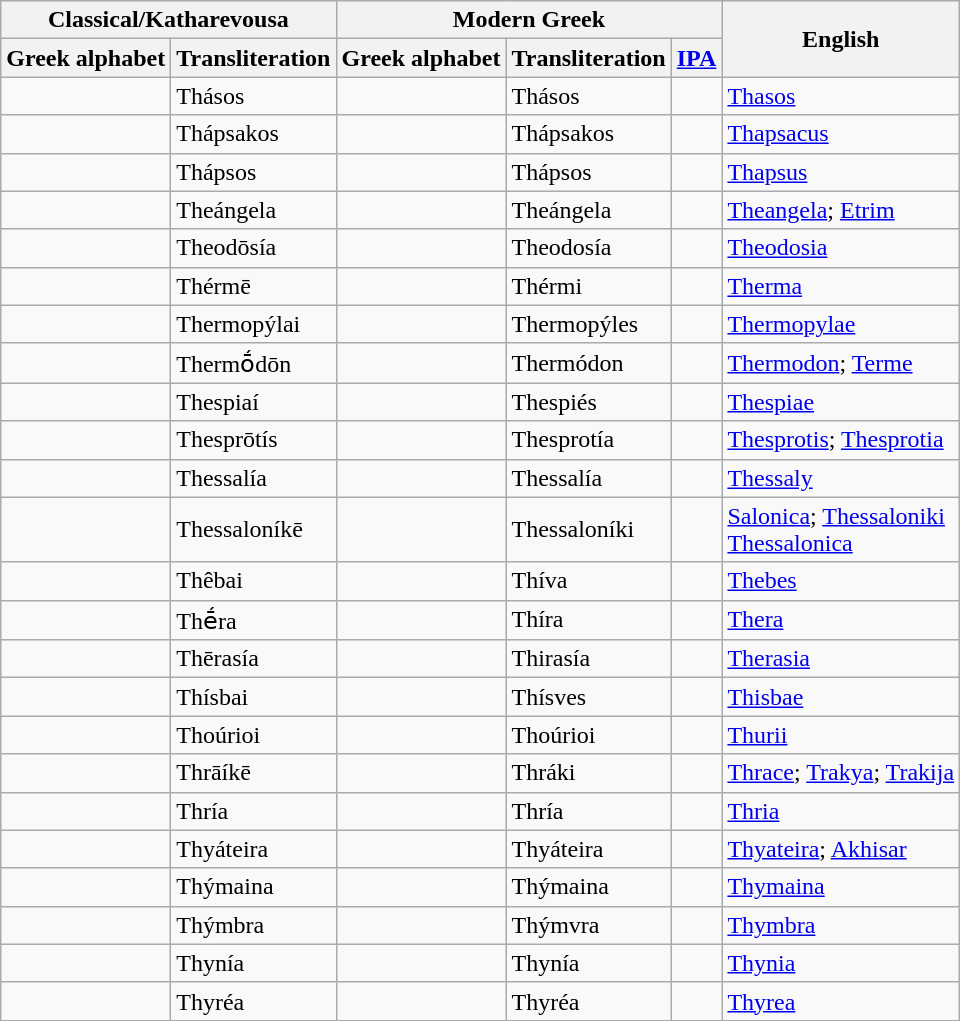<table class="wikitable">
<tr>
<th colspan="2">Classical/Katharevousa</th>
<th colspan="3">Modern Greek</th>
<th rowspan="2">English</th>
</tr>
<tr>
<th>Greek alphabet</th>
<th>Transliteration</th>
<th>Greek alphabet</th>
<th>Transliteration</th>
<th><a href='#'>IPA</a></th>
</tr>
<tr>
<td></td>
<td>Thásos</td>
<td></td>
<td>Thásos</td>
<td></td>
<td><a href='#'>Thasos</a></td>
</tr>
<tr>
<td></td>
<td>Thápsakos</td>
<td></td>
<td>Thápsakos</td>
<td></td>
<td><a href='#'>Thapsacus</a></td>
</tr>
<tr>
<td></td>
<td>Thápsos</td>
<td></td>
<td>Thápsos</td>
<td></td>
<td><a href='#'>Thapsus</a></td>
</tr>
<tr>
<td></td>
<td>Theángela</td>
<td></td>
<td>Theángela</td>
<td></td>
<td><a href='#'>Theangela</a>; <a href='#'>Etrim</a></td>
</tr>
<tr>
<td></td>
<td>Theodōsía</td>
<td></td>
<td>Theodosía</td>
<td></td>
<td><a href='#'>Theodosia</a></td>
</tr>
<tr>
<td></td>
<td>Thérmē</td>
<td></td>
<td>Thérmi</td>
<td></td>
<td><a href='#'>Therma</a></td>
</tr>
<tr>
<td></td>
<td>Thermopýlai</td>
<td></td>
<td>Thermopýles</td>
<td></td>
<td><a href='#'>Thermopylae</a></td>
</tr>
<tr>
<td></td>
<td>Thermṓdōn</td>
<td></td>
<td>Thermódon</td>
<td></td>
<td><a href='#'>Thermodon</a>; <a href='#'>Terme</a></td>
</tr>
<tr>
<td></td>
<td>Thespiaí</td>
<td></td>
<td>Thespiés</td>
<td></td>
<td><a href='#'>Thespiae</a></td>
</tr>
<tr>
<td></td>
<td>Thesprōtís</td>
<td></td>
<td>Thesprotía</td>
<td></td>
<td><a href='#'>Thesprotis</a>; <a href='#'>Thesprotia</a></td>
</tr>
<tr>
<td></td>
<td>Thessalía</td>
<td></td>
<td>Thessalía</td>
<td></td>
<td><a href='#'>Thessaly</a></td>
</tr>
<tr>
<td></td>
<td>Thessaloníkē</td>
<td></td>
<td>Thessaloníki</td>
<td></td>
<td><a href='#'>Salonica</a>; <a href='#'>Thessaloniki</a><br><a href='#'>Thessalonica</a></td>
</tr>
<tr>
<td></td>
<td>Thêbai</td>
<td></td>
<td>Thíva</td>
<td></td>
<td><a href='#'>Thebes</a></td>
</tr>
<tr>
<td></td>
<td>Thḗra</td>
<td></td>
<td>Thíra</td>
<td></td>
<td><a href='#'>Thera</a></td>
</tr>
<tr>
<td></td>
<td>Thērasía</td>
<td></td>
<td>Thirasía</td>
<td></td>
<td><a href='#'>Therasia</a></td>
</tr>
<tr>
<td></td>
<td>Thísbai</td>
<td></td>
<td>Thísves</td>
<td></td>
<td><a href='#'>Thisbae</a></td>
</tr>
<tr>
<td></td>
<td>Thoúrioi</td>
<td></td>
<td>Thoúrioi</td>
<td></td>
<td><a href='#'>Thurii</a></td>
</tr>
<tr>
<td></td>
<td>Thrāíkē</td>
<td></td>
<td>Thráki</td>
<td></td>
<td><a href='#'>Thrace</a>; <a href='#'>Trakya</a>; <a href='#'>Trakija</a></td>
</tr>
<tr>
<td></td>
<td>Thría</td>
<td></td>
<td>Thría</td>
<td></td>
<td><a href='#'>Thria</a></td>
</tr>
<tr>
<td></td>
<td>Thyáteira</td>
<td></td>
<td>Thyáteira</td>
<td></td>
<td><a href='#'>Thyateira</a>; <a href='#'>Akhisar</a></td>
</tr>
<tr>
<td></td>
<td>Thýmaina</td>
<td></td>
<td>Thýmaina</td>
<td></td>
<td><a href='#'>Thymaina</a></td>
</tr>
<tr>
<td></td>
<td>Thýmbra</td>
<td></td>
<td>Thýmvra</td>
<td></td>
<td><a href='#'>Thymbra</a></td>
</tr>
<tr>
<td></td>
<td>Thynía</td>
<td></td>
<td>Thynía</td>
<td></td>
<td><a href='#'>Thynia</a></td>
</tr>
<tr>
<td></td>
<td>Thyréa</td>
<td></td>
<td>Thyréa</td>
<td></td>
<td><a href='#'>Thyrea</a></td>
</tr>
</table>
